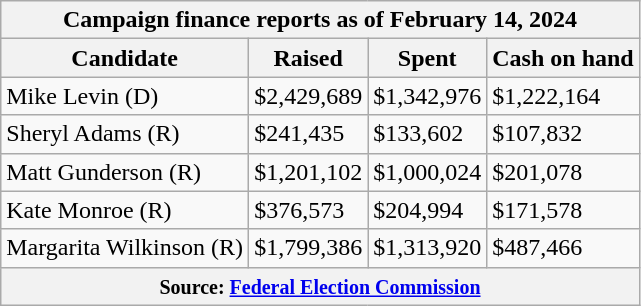<table class="wikitable sortable">
<tr>
<th colspan=4>Campaign finance reports as of February 14, 2024</th>
</tr>
<tr style="text-align:center;">
<th>Candidate</th>
<th>Raised</th>
<th>Spent</th>
<th>Cash on hand</th>
</tr>
<tr>
<td>Mike Levin (D)</td>
<td>$2,429,689</td>
<td>$1,342,976</td>
<td>$1,222,164</td>
</tr>
<tr>
<td>Sheryl Adams (R)</td>
<td>$241,435</td>
<td>$133,602</td>
<td>$107,832</td>
</tr>
<tr>
<td>Matt Gunderson (R)</td>
<td>$1,201,102</td>
<td>$1,000,024</td>
<td>$201,078</td>
</tr>
<tr>
<td>Kate Monroe (R)</td>
<td>$376,573</td>
<td>$204,994</td>
<td>$171,578</td>
</tr>
<tr>
<td>Margarita Wilkinson (R)</td>
<td>$1,799,386</td>
<td>$1,313,920</td>
<td>$487,466</td>
</tr>
<tr>
<th colspan="4"><small>Source: <a href='#'>Federal Election Commission</a></small></th>
</tr>
</table>
